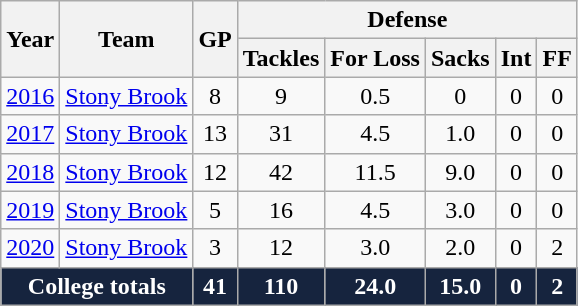<table class="wikitable" style="text-align:center;">
<tr>
<th rowspan="2">Year</th>
<th rowspan="2">Team</th>
<th rowspan="2">GP</th>
<th colspan="5">Defense</th>
</tr>
<tr>
<th>Tackles</th>
<th>For Loss</th>
<th>Sacks</th>
<th>Int</th>
<th>FF</th>
</tr>
<tr>
<td><a href='#'>2016</a></td>
<td><a href='#'>Stony Brook</a></td>
<td>8</td>
<td>9</td>
<td>0.5</td>
<td>0</td>
<td>0</td>
<td>0</td>
</tr>
<tr>
<td><a href='#'>2017</a></td>
<td><a href='#'>Stony Brook</a></td>
<td>13</td>
<td>31</td>
<td>4.5</td>
<td>1.0</td>
<td>0</td>
<td>0</td>
</tr>
<tr>
<td><a href='#'>2018</a></td>
<td><a href='#'>Stony Brook</a></td>
<td>12</td>
<td>42</td>
<td>11.5</td>
<td>9.0</td>
<td>0</td>
<td>0</td>
</tr>
<tr>
<td><a href='#'>2019</a></td>
<td><a href='#'>Stony Brook</a></td>
<td>5</td>
<td>16</td>
<td>4.5</td>
<td>3.0</td>
<td>0</td>
<td>0</td>
</tr>
<tr>
<td><a href='#'>2020</a></td>
<td><a href='#'>Stony Brook</a></td>
<td>3</td>
<td>12</td>
<td>3.0</td>
<td>2.0</td>
<td>0</td>
<td>2</td>
</tr>
<tr style="background:#16243E; font-weight:bold; color:white;">
<td colspan="2">College totals</td>
<td>41</td>
<td>110</td>
<td>24.0</td>
<td>15.0</td>
<td>0</td>
<td>2</td>
</tr>
</table>
